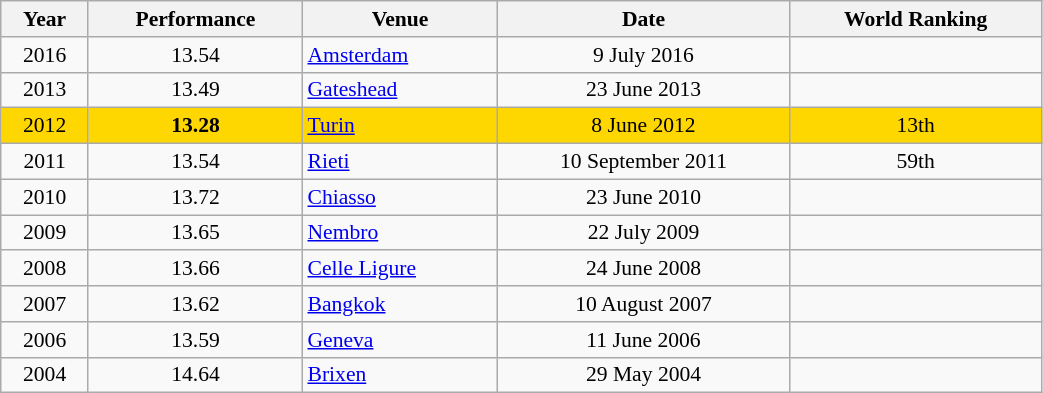<table class="wikitable" width=55% style="font-size:90%; text-align:center;">
<tr>
<th>Year</th>
<th>Performance</th>
<th>Venue</th>
<th>Date</th>
<th>World Ranking</th>
</tr>
<tr>
<td>2016</td>
<td>13.54</td>
<td align=left> <a href='#'>Amsterdam</a></td>
<td>9 July 2016</td>
<td align=center></td>
</tr>
<tr>
<td>2013</td>
<td>13.49</td>
<td align=left> <a href='#'>Gateshead</a></td>
<td>23 June 2013</td>
<td align=center></td>
</tr>
<tr bgcolor=gold>
<td>2012</td>
<td><strong>13.28</strong></td>
<td align=left> <a href='#'>Turin</a></td>
<td>8 June 2012</td>
<td align=center>13th</td>
</tr>
<tr>
<td>2011</td>
<td>13.54</td>
<td align=left> <a href='#'>Rieti</a></td>
<td>10 September 2011</td>
<td align=center>59th</td>
</tr>
<tr>
<td>2010</td>
<td>13.72</td>
<td align=left> <a href='#'>Chiasso</a></td>
<td>23 June 2010</td>
<td align=center></td>
</tr>
<tr>
<td>2009</td>
<td>13.65</td>
<td align=left> <a href='#'>Nembro</a></td>
<td>22 July 2009</td>
<td align=center></td>
</tr>
<tr>
<td>2008</td>
<td>13.66</td>
<td align=left> <a href='#'>Celle Ligure</a></td>
<td>24 June 2008</td>
<td align=center></td>
</tr>
<tr>
<td>2007</td>
<td>13.62</td>
<td align=left> <a href='#'>Bangkok</a></td>
<td>10 August 2007</td>
<td align=center></td>
</tr>
<tr>
<td>2006</td>
<td>13.59</td>
<td align=left> <a href='#'>Geneva</a></td>
<td>11 June 2006</td>
<td align=center></td>
</tr>
<tr>
<td>2004</td>
<td>14.64</td>
<td align=left> <a href='#'>Brixen</a></td>
<td>29 May 2004</td>
<td align=center></td>
</tr>
</table>
